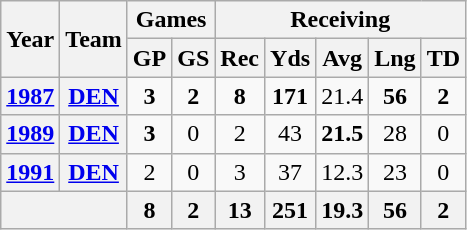<table class="wikitable" style="text-align:center">
<tr>
<th rowspan="2">Year</th>
<th rowspan="2">Team</th>
<th colspan="2">Games</th>
<th colspan="5">Receiving</th>
</tr>
<tr>
<th>GP</th>
<th>GS</th>
<th>Rec</th>
<th>Yds</th>
<th>Avg</th>
<th>Lng</th>
<th>TD</th>
</tr>
<tr>
<th><a href='#'>1987</a></th>
<th><a href='#'>DEN</a></th>
<td><strong>3</strong></td>
<td><strong>2</strong></td>
<td><strong>8</strong></td>
<td><strong>171</strong></td>
<td>21.4</td>
<td><strong>56</strong></td>
<td><strong>2</strong></td>
</tr>
<tr>
<th><a href='#'>1989</a></th>
<th><a href='#'>DEN</a></th>
<td><strong>3</strong></td>
<td>0</td>
<td>2</td>
<td>43</td>
<td><strong>21.5</strong></td>
<td>28</td>
<td>0</td>
</tr>
<tr>
<th><a href='#'>1991</a></th>
<th><a href='#'>DEN</a></th>
<td>2</td>
<td>0</td>
<td>3</td>
<td>37</td>
<td>12.3</td>
<td>23</td>
<td>0</td>
</tr>
<tr>
<th colspan="2"></th>
<th>8</th>
<th>2</th>
<th>13</th>
<th>251</th>
<th>19.3</th>
<th>56</th>
<th>2</th>
</tr>
</table>
